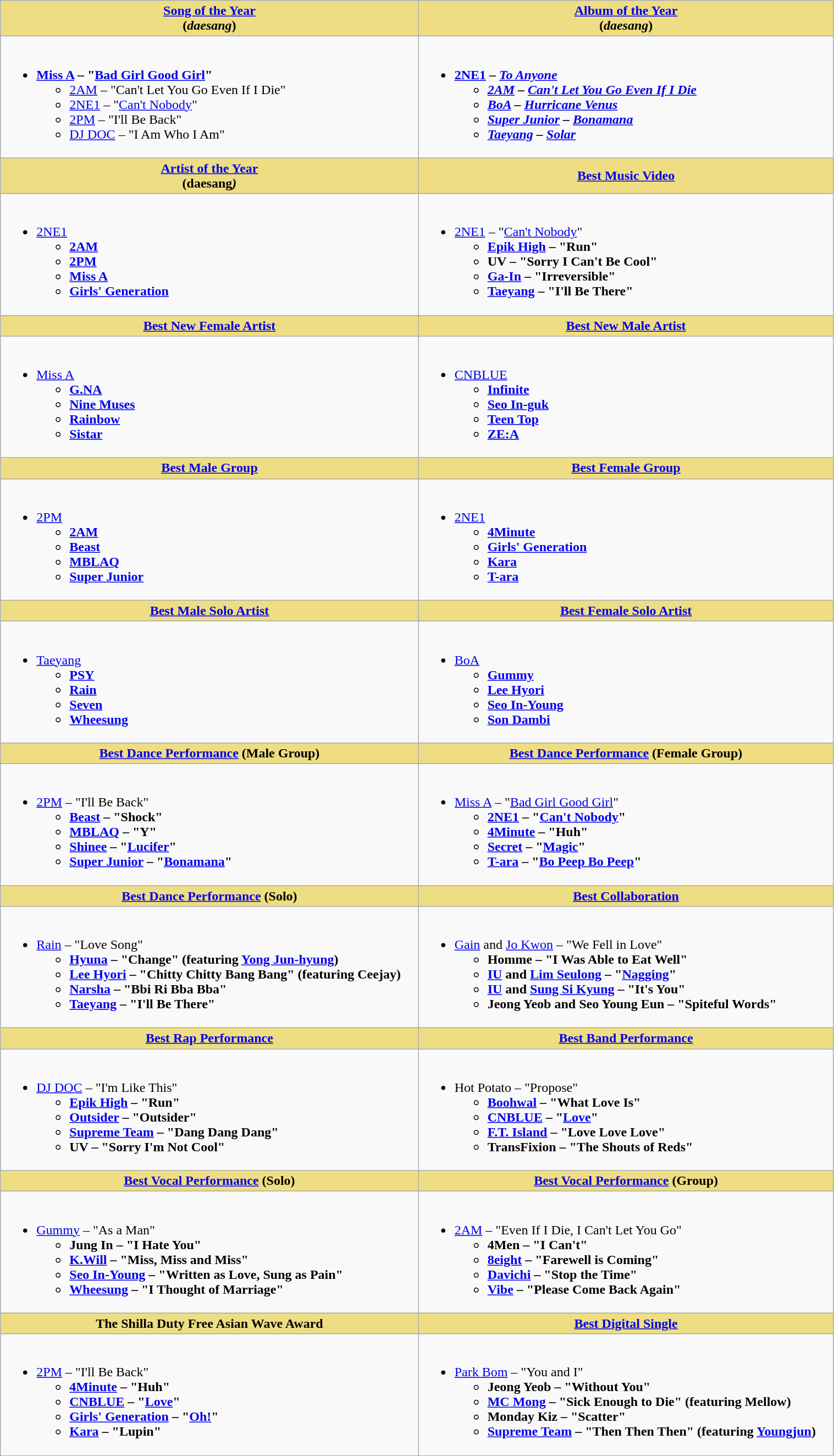<table class="wikitable" style="width:80%">
<tr>
<th style="background:#EEDD82; width=;"50%"><a href='#'>Song of the Year</a><br>(<em>daesang</em>)</th>
<th style="background:#EEDD82; width=;"50%"><a href='#'>Album of the Year</a><br>(<em>daesang</em>)</th>
</tr>
<tr>
<td valign="top"><br><ul><li><strong><a href='#'>Miss A</a> –  "<a href='#'>Bad Girl Good Girl</a>"</strong><ul><li><a href='#'>2AM</a> – "Can't Let You Go Even If I Die"</li><li><a href='#'>2NE1</a> – "<a href='#'>Can't Nobody</a>"</li><li><a href='#'>2PM</a> –  "I'll Be Back"</li><li><a href='#'>DJ DOC</a> – "I Am Who I Am"</li></ul></li></ul></td>
<td valign="top"><br><ul><li><strong><a href='#'>2NE1</a> –  <em><a href='#'>To Anyone</a><strong><em><ul><li><a href='#'>2AM</a> – </em><a href='#'>Can't Let You Go Even If I Die</a><em></li><li><a href='#'>BoA</a> – </em><a href='#'>Hurricane Venus</a><em></li><li><a href='#'>Super Junior</a> – </em><a href='#'>Bonamana</a><em></li><li><a href='#'>Taeyang</a> – </em><a href='#'>Solar</a><em></li></ul></li></ul></td>
</tr>
<tr>
<th style="background:#EEDD82; width=;"50%"><a href='#'>Artist of the Year</a><br>(</em>daesang<em>)</th>
<th style="background:#EEDD82; width=;"50%"><a href='#'>Best Music Video</a></th>
</tr>
<tr>
<td valign="top"><br><ul><li></strong><a href='#'>2NE1</a><strong><ul><li><a href='#'>2AM</a></li><li><a href='#'>2PM</a></li><li><a href='#'>Miss A</a></li><li><a href='#'>Girls' Generation</a></li></ul></li></ul></td>
<td valign="top"><br><ul><li></strong><a href='#'>2NE1</a> – "<a href='#'>Can't Nobody</a>"<strong><ul><li><a href='#'>Epik High</a> – "Run"</li><li>UV – "Sorry I Can't Be Cool"</li><li><a href='#'>Ga-In</a> – "Irreversible"</li><li><a href='#'>Taeyang</a> – "I'll Be There"</li></ul></li></ul></td>
</tr>
<tr>
<th style="background:#EEDD82; width=;"50%"><a href='#'>Best New Female Artist</a></th>
<th style="background:#EEDD82; width=;"50%"><a href='#'>Best New Male Artist</a></th>
</tr>
<tr>
<td valign="top"><br><ul><li></strong><a href='#'>Miss A</a><strong><ul><li><a href='#'>G.NA</a></li><li><a href='#'>Nine Muses</a></li><li><a href='#'>Rainbow</a></li><li><a href='#'>Sistar</a></li></ul></li></ul></td>
<td valign="top"><br><ul><li></strong><a href='#'>CNBLUE</a><strong><ul><li><a href='#'>Infinite</a></li><li><a href='#'>Seo In-guk</a></li><li><a href='#'>Teen Top</a></li><li><a href='#'>ZE:A</a></li></ul></li></ul></td>
</tr>
<tr>
<th style="background:#EEDD82; width=;"50%"><a href='#'>Best Male Group</a></th>
<th style="background:#EEDD82; width=;"50%"><a href='#'>Best Female Group</a></th>
</tr>
<tr>
<td valign="top"><br><ul><li></strong><a href='#'>2PM</a><strong><ul><li><a href='#'>2AM</a></li><li><a href='#'>Beast</a></li><li><a href='#'>MBLAQ</a></li><li><a href='#'>Super Junior</a></li></ul></li></ul></td>
<td valign="top"><br><ul><li></strong><a href='#'>2NE1</a><strong><ul><li><a href='#'>4Minute</a></li><li><a href='#'>Girls' Generation</a></li><li><a href='#'>Kara</a></li><li><a href='#'>T-ara</a></li></ul></li></ul></td>
</tr>
<tr>
<th style="background:#EEDD82; width=;"50%"><a href='#'>Best Male Solo Artist</a></th>
<th style="background:#EEDD82; width=;"50%"><a href='#'>Best Female Solo Artist</a></th>
</tr>
<tr>
<td valign="top"><br><ul><li></strong><a href='#'>Taeyang</a><strong><ul><li><a href='#'>PSY</a></li><li><a href='#'>Rain</a></li><li><a href='#'>Seven</a></li><li><a href='#'>Wheesung</a></li></ul></li></ul></td>
<td valign="top"><br><ul><li></strong><a href='#'>BoA</a><strong><ul><li><a href='#'>Gummy</a></li><li><a href='#'>Lee Hyori</a></li><li><a href='#'>Seo In-Young</a></li><li><a href='#'>Son Dambi</a></li></ul></li></ul></td>
</tr>
<tr>
<th style="background:#EEDD82; width=;"50%"><a href='#'>Best Dance Performance</a> (Male Group)</th>
<th style="background:#EEDD82; width=;"50%"><a href='#'>Best Dance Performance</a> (Female Group)</th>
</tr>
<tr>
<td valign="top"><br><ul><li></strong><a href='#'>2PM</a> –  "I'll Be Back"<strong><ul><li><a href='#'>Beast</a> –  "Shock"</li><li><a href='#'>MBLAQ</a> –  "Y"</li><li><a href='#'>Shinee</a> –  "<a href='#'>Lucifer</a>"</li><li><a href='#'>Super Junior</a> –  "<a href='#'>Bonamana</a>"</li></ul></li></ul></td>
<td valign="top"><br><ul><li></strong><a href='#'>Miss A</a> –  "<a href='#'>Bad Girl Good Girl</a>"<strong><ul><li><a href='#'>2NE1</a> –  "<a href='#'>Can't Nobody</a>"</li><li><a href='#'>4Minute</a> –  "Huh"</li><li><a href='#'>Secret</a> –  "<a href='#'>Magic</a>"</li><li><a href='#'>T-ara</a> –  "<a href='#'>Bo Peep Bo Peep</a>"</li></ul></li></ul></td>
</tr>
<tr>
<th style="background:#EEDD82; width=;"50%"><a href='#'>Best Dance Performance</a> (Solo)</th>
<th style="background:#EEDD82; width=;"50%"><a href='#'>Best Collaboration</a></th>
</tr>
<tr>
<td valign="top"><br><ul><li></strong><a href='#'>Rain</a> –  "Love Song"<strong><ul><li><a href='#'>Hyuna</a> –  "Change" (featuring <a href='#'>Yong Jun-hyung</a>)</li><li><a href='#'>Lee Hyori</a> –  "Chitty Chitty Bang Bang" (featuring Ceejay)</li><li><a href='#'>Narsha</a> –  "Bbi Ri Bba Bba"</li><li><a href='#'>Taeyang</a> –  "I'll Be There"</li></ul></li></ul></td>
<td valign="top"><br><ul><li></strong><a href='#'>Gain</a> and <a href='#'>Jo Kwon</a> –  "We Fell in Love"<strong><ul><li>Homme –  "I Was Able to Eat Well"</li><li><a href='#'>IU</a> and <a href='#'>Lim Seulong</a> –  "<a href='#'>Nagging</a>"</li><li><a href='#'>IU</a> and <a href='#'>Sung Si Kyung</a> –  "It's You"</li><li>Jeong Yeob and Seo Young Eun –  "Spiteful Words"</li></ul></li></ul></td>
</tr>
<tr>
<th style="background:#EEDD82; width=;"50%"><a href='#'>Best Rap Performance</a></th>
<th style="background:#EEDD82; width=;"50%"><a href='#'>Best Band Performance</a></th>
</tr>
<tr>
<td valign="top"><br><ul><li></strong><a href='#'>DJ DOC</a> –  "I'm Like This"<strong><ul><li><a href='#'>Epik High</a> –  "Run"</li><li><a href='#'>Outsider</a> –  "Outsider"</li><li><a href='#'>Supreme Team</a> –  "Dang Dang Dang"</li><li>UV –  "Sorry I'm Not Cool"</li></ul></li></ul></td>
<td valign="top"><br><ul><li></strong>Hot Potato –  "Propose"<strong><ul><li><a href='#'>Boohwal</a> –  "What Love Is"</li><li><a href='#'>CNBLUE</a> –  "<a href='#'>Love</a>"</li><li><a href='#'>F.T. Island</a> –  "Love Love Love"</li><li>TransFixion –  "The Shouts of Reds"</li></ul></li></ul></td>
</tr>
<tr>
<th style="background:#EEDD82; width=;"50%"><a href='#'>Best Vocal Performance</a> (Solo)</th>
<th style="background:#EEDD82; width=;"50%"><a href='#'>Best Vocal Performance</a> (Group)</th>
</tr>
<tr>
<td valign="top"><br><ul><li></strong><a href='#'>Gummy</a> –  "As a Man"<strong><ul><li>Jung In –  "I Hate You"</li><li><a href='#'>K.Will</a> –  "Miss, Miss and Miss"</li><li><a href='#'>Seo In-Young</a> –  "Written as Love, Sung as Pain"</li><li><a href='#'>Wheesung</a> –  "I Thought of Marriage"</li></ul></li></ul></td>
<td valign="top"><br><ul><li></strong><a href='#'>2AM</a> –  "Even If I Die, I Can't Let You Go"<strong><ul><li>4Men –  "I Can't"</li><li><a href='#'>8eight</a> –  "Farewell is Coming"</li><li><a href='#'>Davichi</a> –  "Stop the Time"</li><li><a href='#'>Vibe</a> –  "Please Come Back Again"</li></ul></li></ul></td>
</tr>
<tr>
<th style="background:#EEDD82; width=;"50%">The Shilla Duty Free Asian Wave Award</th>
<th style="background:#EEDD82; width=;"50%"><a href='#'>Best Digital Single</a></th>
</tr>
<tr>
<td valign="top"><br><ul><li></strong><a href='#'>2PM</a> –  "I'll Be Back"<strong><ul><li><a href='#'>4Minute</a> –  "Huh"</li><li><a href='#'>CNBLUE</a> –  "<a href='#'>Love</a>"</li><li><a href='#'>Girls' Generation</a> –  "<a href='#'>Oh!</a>"</li><li><a href='#'>Kara</a> –  "Lupin"</li></ul></li></ul></td>
<td valign="top"><br><ul><li></strong><a href='#'>Park Bom</a> –  "You and I"<strong><ul><li>Jeong Yeob –  "Without You"</li><li><a href='#'>MC Mong</a> –  "Sick Enough to Die" (featuring Mellow)</li><li>Monday Kiz –  "Scatter"</li><li><a href='#'>Supreme Team</a> –  "Then Then Then" (featuring <a href='#'>Youngjun</a>)</li></ul></li></ul></td>
</tr>
</table>
